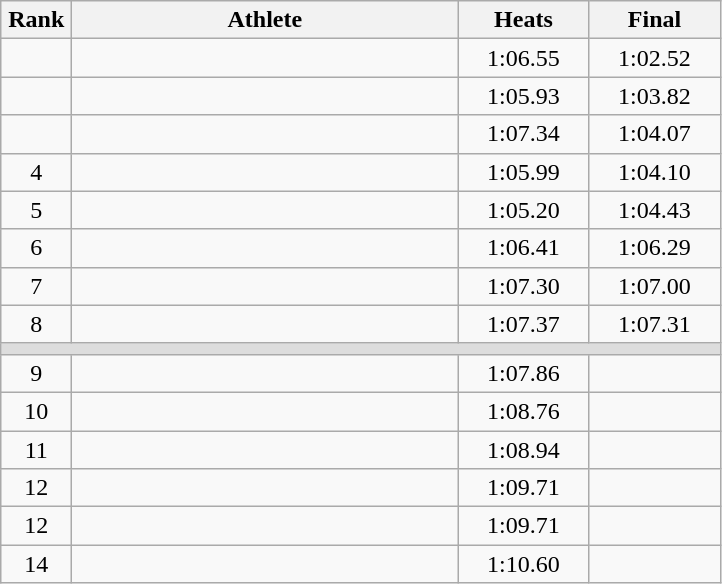<table class=wikitable style="text-align:center">
<tr>
<th width=40>Rank</th>
<th width=250>Athlete</th>
<th width=80>Heats</th>
<th width=80>Final</th>
</tr>
<tr>
<td></td>
<td align=left></td>
<td>1:06.55</td>
<td>1:02.52</td>
</tr>
<tr>
<td></td>
<td align=left></td>
<td>1:05.93</td>
<td>1:03.82</td>
</tr>
<tr>
<td></td>
<td align=left></td>
<td>1:07.34</td>
<td>1:04.07</td>
</tr>
<tr>
<td>4</td>
<td align=left></td>
<td>1:05.99</td>
<td>1:04.10</td>
</tr>
<tr>
<td>5</td>
<td align=left></td>
<td>1:05.20</td>
<td>1:04.43</td>
</tr>
<tr>
<td>6</td>
<td align=left></td>
<td>1:06.41</td>
<td>1:06.29</td>
</tr>
<tr>
<td>7</td>
<td align=left></td>
<td>1:07.30</td>
<td>1:07.00</td>
</tr>
<tr>
<td>8</td>
<td align=left></td>
<td>1:07.37</td>
<td>1:07.31</td>
</tr>
<tr bgcolor=#DDDDDD>
<td colspan=4></td>
</tr>
<tr>
<td>9</td>
<td align=left></td>
<td>1:07.86</td>
<td></td>
</tr>
<tr>
<td>10</td>
<td align=left></td>
<td>1:08.76</td>
<td></td>
</tr>
<tr>
<td>11</td>
<td align=left></td>
<td>1:08.94</td>
<td></td>
</tr>
<tr>
<td>12</td>
<td align=left></td>
<td>1:09.71</td>
<td></td>
</tr>
<tr>
<td>12</td>
<td align=left></td>
<td>1:09.71</td>
<td></td>
</tr>
<tr>
<td>14</td>
<td align=left></td>
<td>1:10.60</td>
<td></td>
</tr>
</table>
